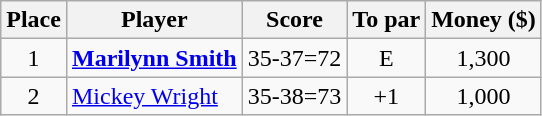<table class="wikitable">
<tr>
<th>Place</th>
<th>Player</th>
<th>Score</th>
<th>To par</th>
<th>Money ($)</th>
</tr>
<tr>
<td align=center>1</td>
<td> <strong><a href='#'>Marilynn Smith</a></strong></td>
<td>35-37=72</td>
<td align=center>E</td>
<td align=center>1,300</td>
</tr>
<tr>
<td align=center>2</td>
<td> <a href='#'>Mickey Wright</a></td>
<td>35-38=73</td>
<td align=center>+1</td>
<td align=center>1,000</td>
</tr>
</table>
